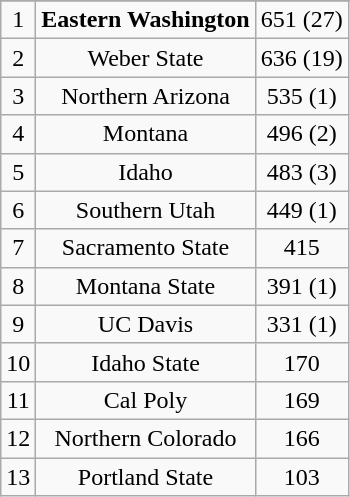<table class="wikitable" style="display: inline-table;">
<tr align="center">
</tr>
<tr align="center">
<td>1</td>
<td><strong>Eastern Washington</strong></td>
<td>651 (27)</td>
</tr>
<tr align="center">
<td>2</td>
<td>Weber State</td>
<td>636 (19)</td>
</tr>
<tr align="center">
<td>3</td>
<td>Northern Arizona</td>
<td>535 (1)</td>
</tr>
<tr align="center">
<td>4</td>
<td>Montana</td>
<td>496 (2)</td>
</tr>
<tr align="center">
<td>5</td>
<td>Idaho</td>
<td>483 (3)</td>
</tr>
<tr align="center">
<td>6</td>
<td>Southern Utah</td>
<td>449 (1)</td>
</tr>
<tr align="center">
<td>7</td>
<td>Sacramento State</td>
<td>415</td>
</tr>
<tr align="center">
<td>8</td>
<td>Montana State</td>
<td>391 (1)</td>
</tr>
<tr align="center">
<td>9</td>
<td>UC Davis</td>
<td>331 (1)</td>
</tr>
<tr align="center">
<td>10</td>
<td>Idaho State</td>
<td>170</td>
</tr>
<tr align="center">
<td>11</td>
<td>Cal Poly</td>
<td>169</td>
</tr>
<tr align="center">
<td>12</td>
<td>Northern Colorado</td>
<td>166</td>
</tr>
<tr align="center">
<td>13</td>
<td>Portland State</td>
<td>103</td>
</tr>
</table>
